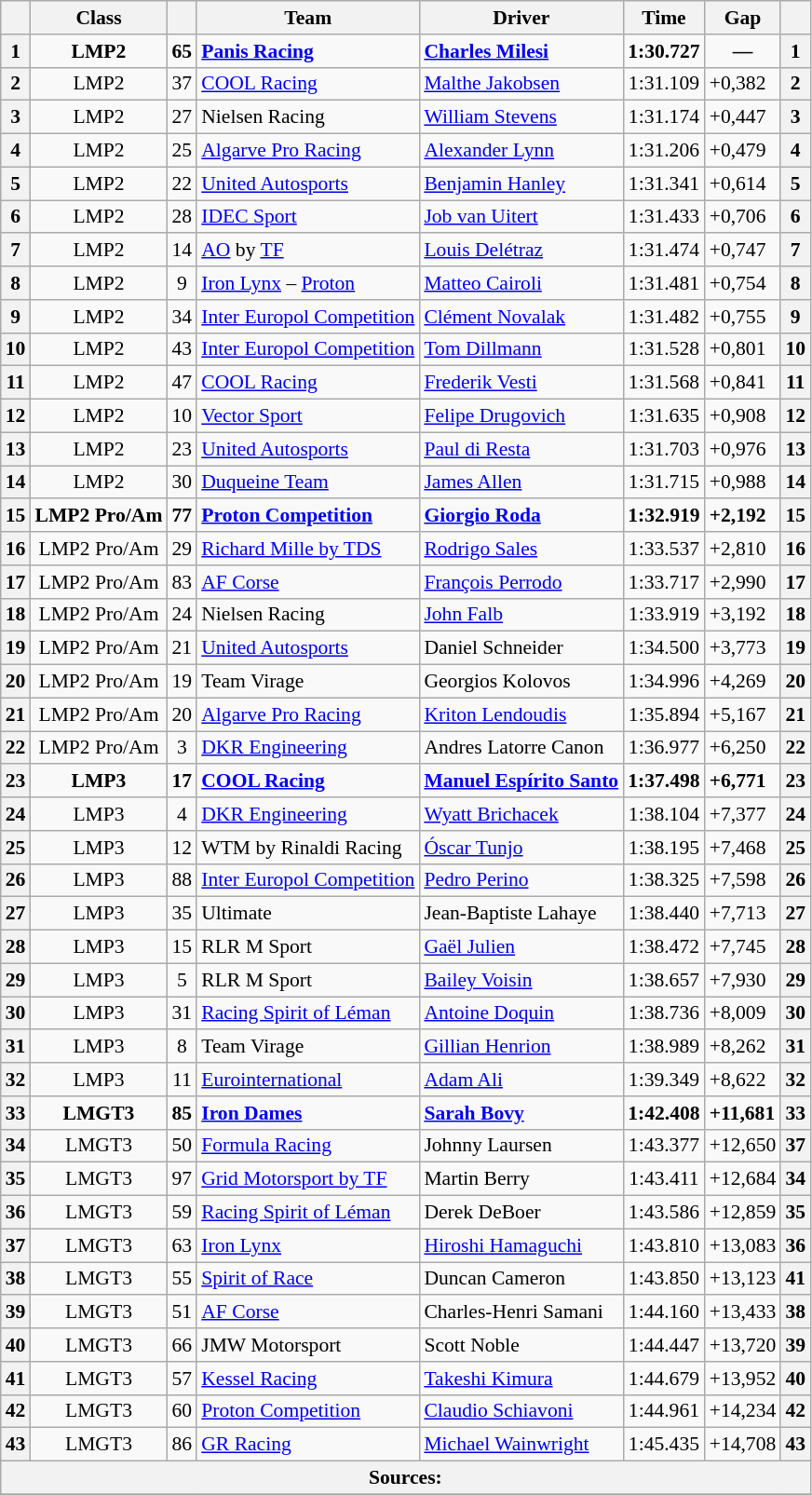<table class="wikitable sortable" style="font-size: 90%;">
<tr>
<th></th>
<th class="unsortable">Class</th>
<th class="unsortable"></th>
<th class="unsortable">Team</th>
<th class="unsortable">Driver</th>
<th class="unsortable">Time</th>
<th class="unsortable">Gap</th>
<th></th>
</tr>
<tr style="font-weight: bold;">
<th>1</th>
<td align="center">LMP2</td>
<td align="center">65</td>
<td> <a href='#'>Panis Racing</a></td>
<td> <a href='#'>Charles Milesi</a></td>
<td align="center">1:30.727</td>
<td align="center">—</td>
<th>1</th>
</tr>
<tr>
<th>2</th>
<td align="center">LMP2</td>
<td align="center">37</td>
<td> <a href='#'>COOL Racing</a></td>
<td> <a href='#'>Malthe Jakobsen</a></td>
<td align="center">1:31.109</td>
<td>+0,382</td>
<th>2</th>
</tr>
<tr>
<th>3</th>
<td align="center">LMP2</td>
<td align="center">27</td>
<td> Nielsen Racing</td>
<td> <a href='#'>William Stevens</a></td>
<td align="center">1:31.174</td>
<td>+0,447</td>
<th>3</th>
</tr>
<tr>
<th>4</th>
<td align="center">LMP2</td>
<td align="center">25</td>
<td> <a href='#'>Algarve Pro Racing</a></td>
<td> <a href='#'>Alexander Lynn</a></td>
<td align="center">1:31.206</td>
<td>+0,479</td>
<th>4</th>
</tr>
<tr>
<th>5</th>
<td align="center">LMP2</td>
<td align="center">22</td>
<td> <a href='#'>United Autosports</a></td>
<td> <a href='#'>Benjamin Hanley</a></td>
<td align="center">1:31.341</td>
<td>+0,614</td>
<th>5</th>
</tr>
<tr>
<th>6</th>
<td align="center">LMP2</td>
<td align="center">28</td>
<td> <a href='#'>IDEC Sport</a></td>
<td> <a href='#'>Job van Uitert</a></td>
<td align="center">1:31.433</td>
<td>+0,706</td>
<th>6</th>
</tr>
<tr>
<th>7</th>
<td align="center">LMP2</td>
<td align="center">14</td>
<td> <a href='#'>AO</a> by <a href='#'>TF</a></td>
<td> <a href='#'>Louis Delétraz</a></td>
<td align="center">1:31.474</td>
<td>+0,747</td>
<th>7</th>
</tr>
<tr>
<th>8</th>
<td align="center">LMP2</td>
<td align="center">9</td>
<td> <a href='#'>Iron Lynx</a> – <a href='#'>Proton</a></td>
<td> <a href='#'>Matteo Cairoli</a></td>
<td align="center">1:31.481</td>
<td>+0,754</td>
<th>8</th>
</tr>
<tr>
<th>9</th>
<td align="center">LMP2</td>
<td align="center">34</td>
<td> <a href='#'>Inter Europol Competition</a></td>
<td> <a href='#'>Clément Novalak</a></td>
<td align="center">1:31.482</td>
<td>+0,755</td>
<th>9</th>
</tr>
<tr>
<th>10</th>
<td align="center">LMP2</td>
<td align="center">43</td>
<td> <a href='#'>Inter Europol Competition</a></td>
<td> <a href='#'>Tom Dillmann</a></td>
<td align="center">1:31.528</td>
<td>+0,801</td>
<th>10</th>
</tr>
<tr>
<th>11</th>
<td align="center">LMP2</td>
<td align="center">47</td>
<td> <a href='#'>COOL Racing</a></td>
<td> <a href='#'>Frederik Vesti</a></td>
<td align="center">1:31.568</td>
<td>+0,841</td>
<th>11</th>
</tr>
<tr>
<th>12</th>
<td align="center">LMP2</td>
<td align="center">10</td>
<td> <a href='#'>Vector Sport</a></td>
<td> <a href='#'>Felipe Drugovich</a></td>
<td align="center">1:31.635</td>
<td>+0,908</td>
<th>12</th>
</tr>
<tr>
<th>13</th>
<td align="center">LMP2</td>
<td align="center">23</td>
<td> <a href='#'>United Autosports</a></td>
<td> <a href='#'>Paul di Resta</a></td>
<td align="center">1:31.703</td>
<td>+0,976</td>
<th>13</th>
</tr>
<tr>
<th>14</th>
<td align="center">LMP2</td>
<td align="center">30</td>
<td> <a href='#'>Duqueine Team</a></td>
<td> <a href='#'>James Allen</a></td>
<td align="center">1:31.715</td>
<td>+0,988</td>
<th>14</th>
</tr>
<tr style="font-weight: bold;">
<th>15</th>
<td align="center">LMP2 Pro/Am</td>
<td align="center">77</td>
<td> <a href='#'>Proton Competition</a></td>
<td> <a href='#'>Giorgio Roda</a></td>
<td align="center">1:32.919</td>
<td>+2,192</td>
<th>15</th>
</tr>
<tr>
<th>16</th>
<td align="center">LMP2 Pro/Am</td>
<td align="center">29</td>
<td> <a href='#'>Richard Mille by TDS</a></td>
<td> <a href='#'>Rodrigo Sales</a></td>
<td align="center">1:33.537</td>
<td>+2,810</td>
<th>16</th>
</tr>
<tr>
<th>17</th>
<td align="center">LMP2 Pro/Am</td>
<td align="center">83</td>
<td> <a href='#'>AF Corse</a></td>
<td> <a href='#'>François Perrodo</a></td>
<td align="center">1:33.717</td>
<td>+2,990</td>
<th>17</th>
</tr>
<tr>
<th>18</th>
<td align="center">LMP2 Pro/Am</td>
<td align="center">24</td>
<td> Nielsen Racing</td>
<td> <a href='#'>John Falb</a></td>
<td align="center">1:33.919</td>
<td>+3,192</td>
<th>18</th>
</tr>
<tr>
<th>19</th>
<td align="center">LMP2 Pro/Am</td>
<td align="center">21</td>
<td> <a href='#'>United Autosports</a></td>
<td> Daniel Schneider</td>
<td align="center">1:34.500</td>
<td>+3,773</td>
<th>19</th>
</tr>
<tr>
<th>20</th>
<td align="center">LMP2 Pro/Am</td>
<td align="center">19</td>
<td> Team Virage</td>
<td> Georgios Kolovos</td>
<td align="center">1:34.996</td>
<td>+4,269</td>
<th>20</th>
</tr>
<tr>
<th>21</th>
<td align="center">LMP2 Pro/Am</td>
<td align="center">20</td>
<td> <a href='#'>Algarve Pro Racing</a></td>
<td> <a href='#'>Kriton Lendoudis</a></td>
<td align="center">1:35.894</td>
<td>+5,167</td>
<th>21</th>
</tr>
<tr>
<th>22</th>
<td align="center">LMP2 Pro/Am</td>
<td align="center">3</td>
<td> <a href='#'>DKR Engineering</a></td>
<td> Andres Latorre Canon</td>
<td align="center">1:36.977</td>
<td>+6,250</td>
<th>22</th>
</tr>
<tr style="font-weight: bold;">
<th>23</th>
<td align="center">LMP3</td>
<td align="center">17</td>
<td> <a href='#'>COOL Racing</a></td>
<td> <a href='#'>Manuel Espírito Santo</a></td>
<td align="center">1:37.498</td>
<td>+6,771</td>
<th>23</th>
</tr>
<tr>
<th>24</th>
<td align="center">LMP3</td>
<td align="center">4</td>
<td> <a href='#'>DKR Engineering</a></td>
<td> <a href='#'>Wyatt Brichacek</a></td>
<td align="center">1:38.104</td>
<td>+7,377</td>
<th>24</th>
</tr>
<tr>
<th>25</th>
<td align="center">LMP3</td>
<td align="center">12</td>
<td> WTM by Rinaldi Racing</td>
<td> <a href='#'>Óscar Tunjo</a></td>
<td align="center">1:38.195</td>
<td>+7,468</td>
<th>25</th>
</tr>
<tr>
<th>26</th>
<td align="center">LMP3</td>
<td align="center">88</td>
<td> <a href='#'>Inter Europol Competition</a></td>
<td> <a href='#'>Pedro Perino</a></td>
<td align="center">1:38.325</td>
<td>+7,598</td>
<th>26</th>
</tr>
<tr>
<th>27</th>
<td align="center">LMP3</td>
<td align="center">35</td>
<td> Ultimate</td>
<td> Jean-Baptiste Lahaye</td>
<td align="center">1:38.440</td>
<td>+7,713</td>
<th>27</th>
</tr>
<tr>
<th>28</th>
<td align="center">LMP3</td>
<td align="center">15</td>
<td> RLR M Sport</td>
<td> <a href='#'>Gaël Julien</a></td>
<td align="center">1:38.472</td>
<td>+7,745</td>
<th>28</th>
</tr>
<tr>
<th>29</th>
<td align="center">LMP3</td>
<td align="center">5</td>
<td> RLR M Sport</td>
<td> <a href='#'>Bailey Voisin</a></td>
<td align="center">1:38.657</td>
<td>+7,930</td>
<th>29</th>
</tr>
<tr>
<th>30</th>
<td align="center">LMP3</td>
<td align="center">31</td>
<td> <a href='#'>Racing Spirit of Léman</a></td>
<td> <a href='#'>Antoine Doquin</a></td>
<td align="center">1:38.736</td>
<td>+8,009</td>
<th>30</th>
</tr>
<tr>
<th>31</th>
<td align="center">LMP3</td>
<td align="center">8</td>
<td> Team Virage</td>
<td> <a href='#'>Gillian Henrion</a></td>
<td align="center">1:38.989</td>
<td>+8,262</td>
<th>31</th>
</tr>
<tr>
<th>32</th>
<td align="center">LMP3</td>
<td align="center">11</td>
<td> <a href='#'>Eurointernational</a></td>
<td> <a href='#'>Adam Ali</a></td>
<td align="center">1:39.349</td>
<td>+8,622</td>
<th>32</th>
</tr>
<tr style="font-weight: bold;">
<th>33</th>
<td align="center">LMGT3</td>
<td align="center">85</td>
<td> <a href='#'>Iron Dames</a></td>
<td> <a href='#'>Sarah Bovy</a></td>
<td align="center">1:42.408</td>
<td>+11,681</td>
<th>33</th>
</tr>
<tr>
<th>34</th>
<td align="center">LMGT3</td>
<td align="center">50</td>
<td> <a href='#'>Formula Racing</a></td>
<td> Johnny Laursen</td>
<td align="center">1:43.377</td>
<td>+12,650</td>
<th>37</th>
</tr>
<tr>
<th>35</th>
<td align="center">LMGT3</td>
<td align="center">97</td>
<td> <a href='#'>Grid Motorsport by TF</a></td>
<td> Martin Berry</td>
<td align="center">1:43.411</td>
<td>+12,684</td>
<th>34</th>
</tr>
<tr>
<th>36</th>
<td align="center">LMGT3</td>
<td align="center">59</td>
<td> <a href='#'>Racing Spirit of Léman</a></td>
<td> Derek DeBoer</td>
<td align="center">1:43.586</td>
<td>+12,859</td>
<th>35</th>
</tr>
<tr>
<th>37</th>
<td align="center">LMGT3</td>
<td align="center">63</td>
<td> <a href='#'>Iron Lynx</a></td>
<td> <a href='#'>Hiroshi Hamaguchi</a></td>
<td align="center">1:43.810</td>
<td>+13,083</td>
<th>36</th>
</tr>
<tr>
<th>38</th>
<td align="center">LMGT3</td>
<td align="center">55</td>
<td> <a href='#'>Spirit of Race</a></td>
<td> Duncan Cameron</td>
<td align="center">1:43.850</td>
<td>+13,123</td>
<th>41</th>
</tr>
<tr>
<th>39</th>
<td align="center">LMGT3</td>
<td align="center">51</td>
<td> <a href='#'>AF Corse</a></td>
<td> Charles-Henri Samani</td>
<td align="center">1:44.160</td>
<td>+13,433</td>
<th>38</th>
</tr>
<tr>
<th>40</th>
<td align="center">LMGT3</td>
<td align="center">66</td>
<td> JMW Motorsport</td>
<td> Scott Noble</td>
<td align="center">1:44.447</td>
<td>+13,720</td>
<th>39</th>
</tr>
<tr>
<th>41</th>
<td align="center">LMGT3</td>
<td align="center">57</td>
<td> <a href='#'>Kessel Racing</a></td>
<td> <a href='#'>Takeshi Kimura</a></td>
<td align="center">1:44.679</td>
<td>+13,952</td>
<th>40</th>
</tr>
<tr>
<th>42</th>
<td align="center">LMGT3</td>
<td align="center">60</td>
<td> <a href='#'>Proton Competition</a></td>
<td> <a href='#'>Claudio Schiavoni</a></td>
<td align="center">1:44.961</td>
<td>+14,234</td>
<th>42</th>
</tr>
<tr>
<th>43</th>
<td align="center">LMGT3</td>
<td align="center">86</td>
<td> <a href='#'>GR Racing</a></td>
<td> <a href='#'>Michael Wainwright</a></td>
<td align="center">1:45.435</td>
<td>+14,708</td>
<th>43</th>
</tr>
<tr>
<th colspan="8">Sources:</th>
</tr>
<tr>
</tr>
</table>
